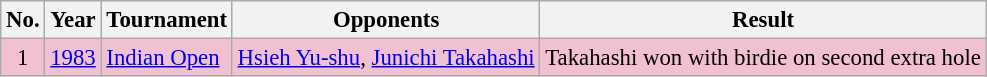<table class="wikitable" style="font-size:95%;">
<tr>
<th>No.</th>
<th>Year</th>
<th>Tournament</th>
<th>Opponents</th>
<th>Result</th>
</tr>
<tr style="background:#F2C1D1;">
<td align=center>1</td>
<td><a href='#'>1983</a></td>
<td><a href='#'>Indian Open</a></td>
<td> <a href='#'>Hsieh Yu-shu</a>,  <a href='#'>Junichi Takahashi</a></td>
<td>Takahashi won with birdie on second extra hole</td>
</tr>
</table>
